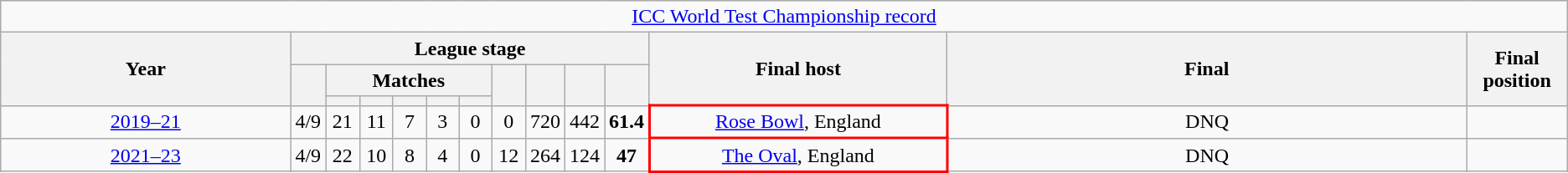<table class="wikitable" style="text-align: center">
<tr>
<td colspan="19"><a href='#'>ICC World Test Championship record</a></td>
</tr>
<tr>
<th width="245" rowspan="3">Year</th>
<th colspan="10">League stage</th>
<th width="250" ! rowspan="3">Final host</th>
<th width="450" rowspan="3">Final</th>
<th width="75" rowspan="3">Final position</th>
</tr>
<tr>
<th width="20" rowspan="2"></th>
<th colspan="5">Matches</th>
<th width="20" rowspan="2"></th>
<th width="20" rowspan="2"></th>
<th width="20" rowspan="2"></th>
<th width="20" rowspan="2"></th>
</tr>
<tr>
<th width="20"></th>
<th width="20"></th>
<th width="20"></th>
<th width="20"></th>
<th width="20"></th>
</tr>
<tr>
<td><a href='#'>2019–21</a></td>
<td>4/9</td>
<td>21</td>
<td>11</td>
<td>7</td>
<td>3</td>
<td>0</td>
<td>0</td>
<td>720</td>
<td>442</td>
<td><strong>61.4</strong></td>
<td style="border:2px solid red"><a href='#'>Rose Bowl</a>, England</td>
<td>DNQ</td>
<td></td>
</tr>
<tr>
<td><a href='#'>2021–23</a></td>
<td>4/9</td>
<td>22</td>
<td>10</td>
<td>8</td>
<td>4</td>
<td>0</td>
<td>12</td>
<td>264</td>
<td>124</td>
<td><strong>47</strong></td>
<td style="border:2px solid red"><a href='#'>The Oval</a>, England</td>
<td>DNQ</td>
<td></td>
</tr>
</table>
